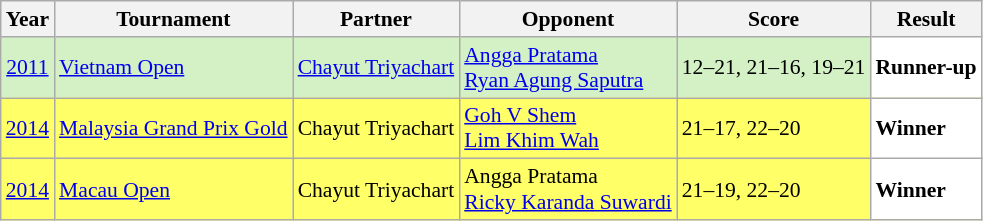<table class="sortable wikitable" style="font-size: 90%;">
<tr>
<th>Year</th>
<th>Tournament</th>
<th>Partner</th>
<th>Opponent</th>
<th>Score</th>
<th>Result</th>
</tr>
<tr style="background:#D4F1C5">
<td align="center"><a href='#'>2011</a></td>
<td align="left"><a href='#'>Vietnam Open</a></td>
<td align="left"> <a href='#'>Chayut Triyachart</a></td>
<td align="left"> <a href='#'>Angga Pratama</a><br> <a href='#'>Ryan Agung Saputra</a></td>
<td align="left">12–21, 21–16, 19–21</td>
<td style="text-align:left; background:white"> <strong>Runner-up</strong></td>
</tr>
<tr style="background:#FFFF67">
<td align="center"><a href='#'>2014</a></td>
<td align="left"><a href='#'>Malaysia Grand Prix Gold</a></td>
<td align="left"> Chayut Triyachart</td>
<td align="left"> <a href='#'>Goh V Shem</a><br> <a href='#'>Lim Khim Wah</a></td>
<td align="left">21–17, 22–20</td>
<td style="text-align:left; background:white"> <strong>Winner</strong></td>
</tr>
<tr style="background:#FFFF67">
<td align="center"><a href='#'>2014</a></td>
<td align="left"><a href='#'>Macau Open</a></td>
<td align="left"> Chayut Triyachart</td>
<td align="left"> Angga Pratama<br> <a href='#'>Ricky Karanda Suwardi</a></td>
<td align="left">21–19, 22–20</td>
<td style="text-align:left; background:white"> <strong>Winner</strong></td>
</tr>
</table>
